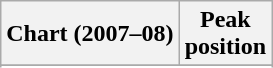<table class="wikitable sortable plainrowheaders" style="text-align:center">
<tr>
<th scope="col">Chart (2007–08)</th>
<th scope="col">Peak<br> position</th>
</tr>
<tr>
</tr>
<tr>
</tr>
</table>
